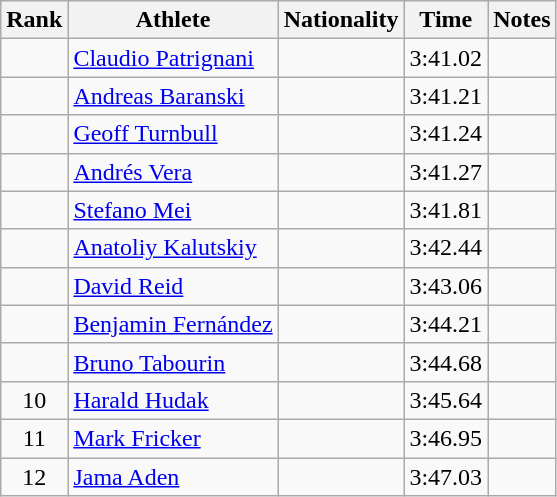<table class="wikitable sortable" style="text-align:center">
<tr>
<th>Rank</th>
<th>Athlete</th>
<th>Nationality</th>
<th>Time</th>
<th>Notes</th>
</tr>
<tr>
<td></td>
<td align=left><a href='#'>Claudio Patrignani</a></td>
<td align=left></td>
<td>3:41.02</td>
<td></td>
</tr>
<tr>
<td></td>
<td align=left><a href='#'>Andreas Baranski</a></td>
<td align=left></td>
<td>3:41.21</td>
<td></td>
</tr>
<tr>
<td></td>
<td align=left><a href='#'>Geoff Turnbull</a></td>
<td align=left></td>
<td>3:41.24</td>
<td></td>
</tr>
<tr>
<td></td>
<td align=left><a href='#'>Andrés Vera</a></td>
<td align=left></td>
<td>3:41.27</td>
<td></td>
</tr>
<tr>
<td></td>
<td align=left><a href='#'>Stefano Mei</a></td>
<td align=left></td>
<td>3:41.81</td>
<td></td>
</tr>
<tr>
<td></td>
<td align=left><a href='#'>Anatoliy Kalutskiy</a></td>
<td align=left></td>
<td>3:42.44</td>
<td></td>
</tr>
<tr>
<td></td>
<td align=left><a href='#'>David Reid</a></td>
<td align=left></td>
<td>3:43.06</td>
<td></td>
</tr>
<tr>
<td></td>
<td align=left><a href='#'>Benjamin Fernández</a></td>
<td align=left></td>
<td>3:44.21</td>
<td></td>
</tr>
<tr>
<td></td>
<td align=left><a href='#'>Bruno Tabourin</a></td>
<td align=left></td>
<td>3:44.68</td>
<td></td>
</tr>
<tr>
<td>10</td>
<td align=left><a href='#'>Harald Hudak</a></td>
<td align=left></td>
<td>3:45.64</td>
<td></td>
</tr>
<tr>
<td>11</td>
<td align=left><a href='#'>Mark Fricker</a></td>
<td align=left></td>
<td>3:46.95</td>
<td></td>
</tr>
<tr>
<td>12</td>
<td align=left><a href='#'>Jama Aden</a></td>
<td align=left></td>
<td>3:47.03</td>
<td></td>
</tr>
</table>
